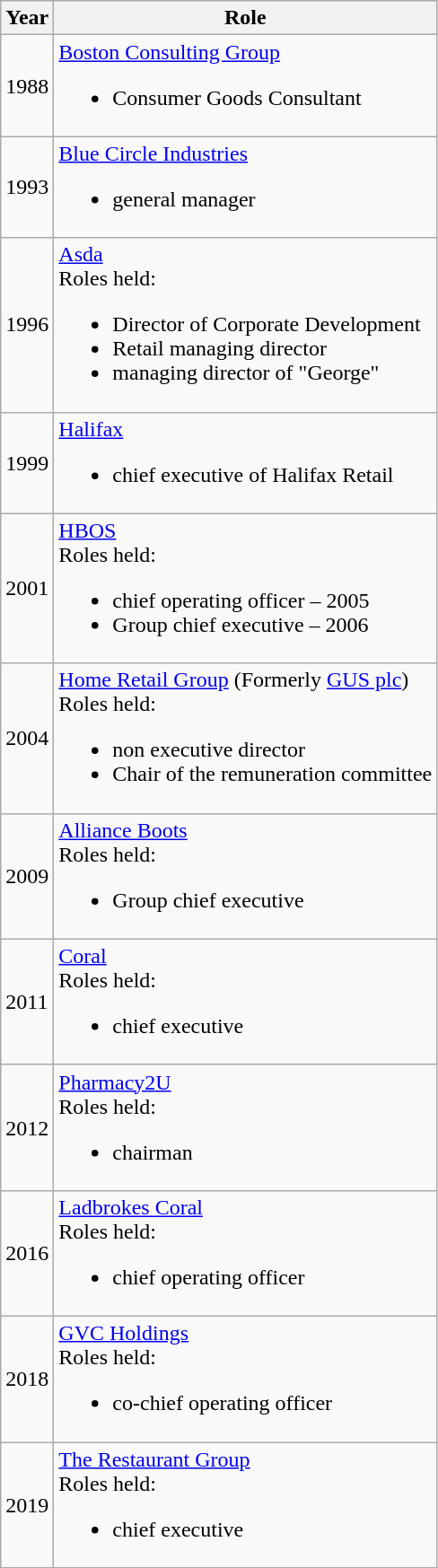<table class="wikitable">
<tr>
<th>Year</th>
<th>Role</th>
</tr>
<tr>
<td>1988</td>
<td><a href='#'>Boston Consulting Group</a><br><ul><li>Consumer Goods Consultant</li></ul></td>
</tr>
<tr>
<td>1993</td>
<td><a href='#'>Blue Circle Industries</a><br><ul><li>general manager</li></ul></td>
</tr>
<tr>
<td>1996</td>
<td><a href='#'>Asda</a><br>Roles held:<ul><li>Director of Corporate Development</li><li>Retail managing director</li><li>managing director of "George"</li></ul></td>
</tr>
<tr>
<td>1999</td>
<td><a href='#'>Halifax</a><br><ul><li>chief executive of Halifax Retail</li></ul></td>
</tr>
<tr>
<td>2001</td>
<td><a href='#'>HBOS</a><br>Roles held:<ul><li>chief operating officer – 2005</li><li>Group chief executive – 2006</li></ul></td>
</tr>
<tr>
<td>2004</td>
<td><a href='#'>Home Retail Group</a> (Formerly <a href='#'>GUS plc</a>)<br>Roles held:<ul><li>non executive director</li><li>Chair of the remuneration committee</li></ul></td>
</tr>
<tr>
<td>2009</td>
<td><a href='#'>Alliance Boots</a><br>Roles held:<ul><li>Group chief executive</li></ul></td>
</tr>
<tr>
<td>2011</td>
<td><a href='#'>Coral</a><br>Roles held:<ul><li>chief executive</li></ul></td>
</tr>
<tr>
<td>2012</td>
<td><a href='#'>Pharmacy2U</a><br>Roles held:<ul><li>chairman</li></ul></td>
</tr>
<tr>
<td>2016</td>
<td><a href='#'>Ladbrokes Coral</a><br>Roles held:<ul><li>chief operating officer</li></ul></td>
</tr>
<tr>
<td>2018</td>
<td><a href='#'>GVC Holdings</a><br>Roles held:<ul><li>co-chief operating officer</li></ul></td>
</tr>
<tr>
<td>2019</td>
<td><a href='#'>The Restaurant Group</a><br>Roles held:<ul><li>chief executive</li></ul></td>
</tr>
</table>
